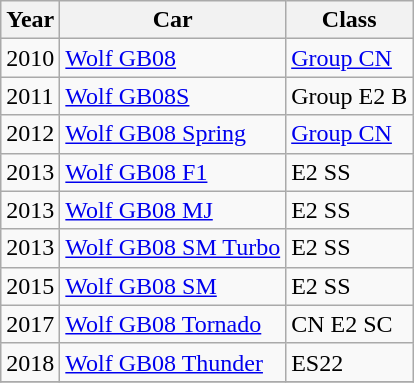<table class="wikitable">
<tr>
<th>Year</th>
<th>Car</th>
<th>Class</th>
</tr>
<tr>
<td>2010</td>
<td><a href='#'>Wolf GB08</a></td>
<td><a href='#'>Group CN</a></td>
</tr>
<tr>
<td>2011</td>
<td><a href='#'>Wolf GB08S</a></td>
<td>Group E2 B</td>
</tr>
<tr>
<td>2012</td>
<td><a href='#'>Wolf GB08 Spring</a></td>
<td><a href='#'>Group CN</a></td>
</tr>
<tr>
<td>2013</td>
<td><a href='#'>Wolf GB08 F1</a></td>
<td>E2 SS</td>
</tr>
<tr>
<td>2013</td>
<td><a href='#'>Wolf GB08 MJ</a></td>
<td>E2 SS</td>
</tr>
<tr>
<td>2013</td>
<td><a href='#'>Wolf GB08 SM Turbo</a></td>
<td>E2 SS</td>
</tr>
<tr>
<td>2015</td>
<td><a href='#'>Wolf GB08 SM</a></td>
<td>E2 SS</td>
</tr>
<tr>
<td>2017</td>
<td><a href='#'>Wolf GB08 Tornado</a></td>
<td>CN E2 SC</td>
</tr>
<tr>
<td>2018</td>
<td><a href='#'>Wolf GB08 Thunder</a></td>
<td>ES22</td>
</tr>
<tr>
</tr>
</table>
